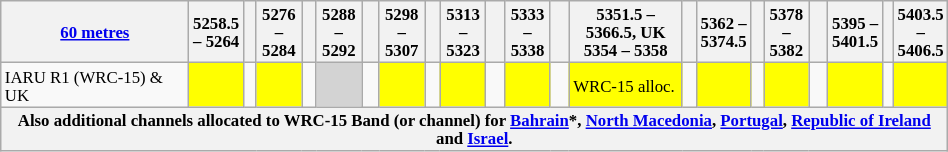<table class="wikitable" style="font-size:70%">
<tr>
<th width=120px><a href='#'>60 metres</a></th>
<th width= 25px>5258.5 – 5264</th>
<th width=  3px></th>
<th width= 25px>5276 – 5284</th>
<th width=  4px></th>
<th width= 25px>5288 – 5292</th>
<th width=  6px></th>
<th width= 25px>5298 – 5307</th>
<th width=  5px></th>
<th width= 25px>5313 – 5323</th>
<th width=  7px></th>
<th width= 25px>5333 – 5338</th>
<th width=  7px></th>
<th width= 70px>5351.5 – 5366.5, UK 5354 – 5358</th>
<th width=  4px></th>
<th width= 30px>5362 – 5374.5</th>
<th width=  3px></th>
<th width= 25px>5378 – 5382</th>
<th width=  7px></th>
<th width= 30px>5395 – 5401.5</th>
<th width=  2px></th>
<th width= 30px>5403.5 – 5406.5</th>
</tr>
<tr>
<td>IARU R1 (WRC-15) & UK</td>
<td style="background-color: yellow"></td>
<td></td>
<td style="background-color: yellow"></td>
<td></td>
<td style="background-color: lightgrey"></td>
<td></td>
<td style="background-color: yellow"></td>
<td></td>
<td style="background-color: yellow"></td>
<td></td>
<td style="background-color: yellow"></td>
<td></td>
<td style="background-color: yellow">WRC-15 alloc.</td>
<td></td>
<td style="background-color: yellow"></td>
<td></td>
<td style="background-color: yellow"></td>
<td></td>
<td style="background-color: yellow"></td>
<td></td>
<td style="background-color: yellow"></td>
</tr>
<tr>
<th colspan=24>Also additional channels allocated to WRC-15 Band (or channel) for <a href='#'>Bahrain</a>*, <a href='#'>North Macedonia</a>, <a href='#'>Portugal</a>, <a href='#'>Republic of Ireland</a> and <a href='#'>Israel</a>.</th>
</tr>
</table>
